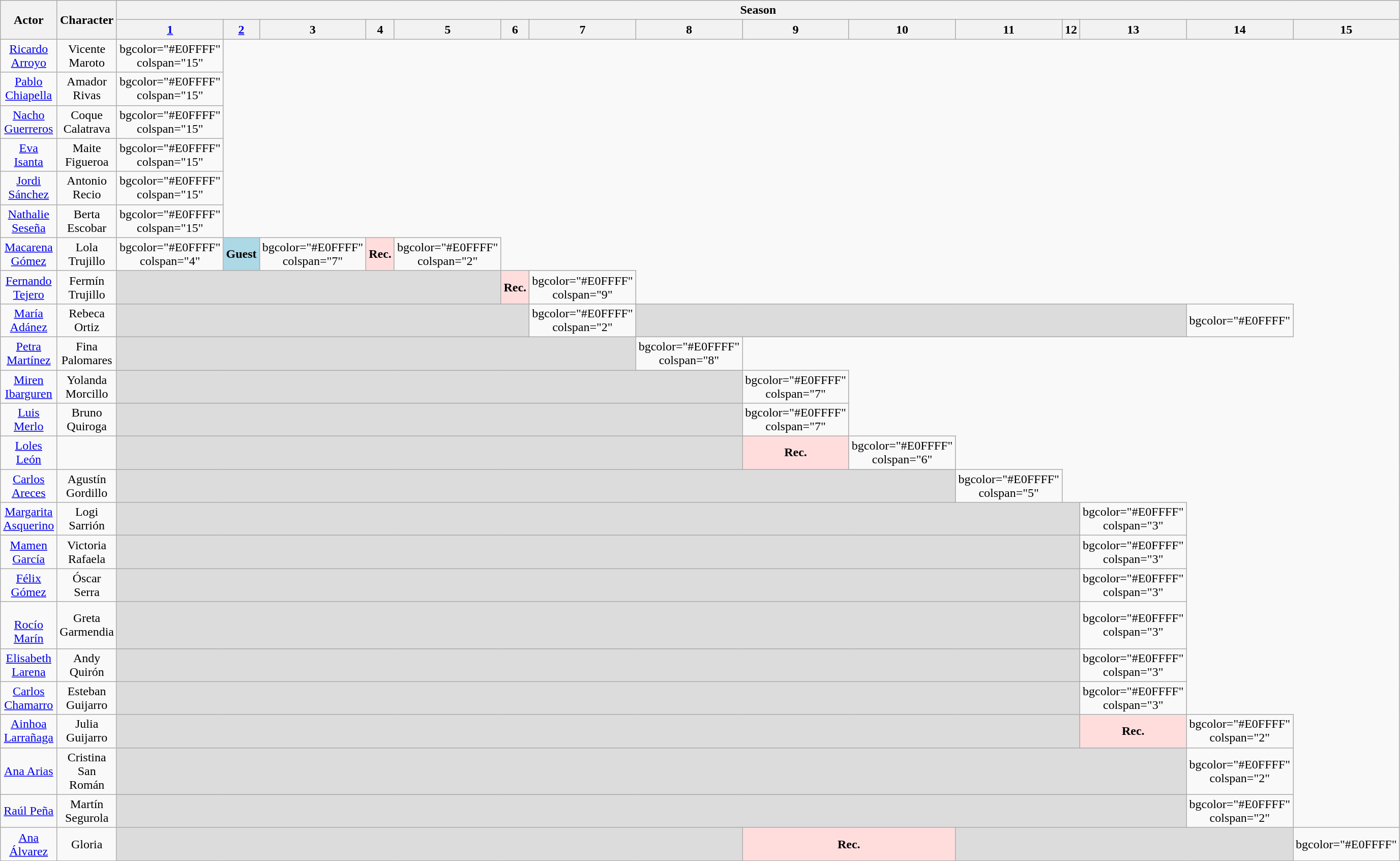<table class="wikitable" style="text-align:center" width="90%">
<tr>
<th rowspan="2" width="30%" scope="col">Actor</th>
<th rowspan="2" width="25%" scope="col">Character</th>
<th colspan="16">Season</th>
</tr>
<tr>
<th width="5%" scope="col"><a href='#'>1</a></th>
<th width="5%" scope="col"><a href='#'>2</a></th>
<th width="5%" scope="col">3</th>
<th width="5%" scope="col">4</th>
<th width="5%" scope="col">5</th>
<th width="5%" scope="col">6</th>
<th width="5%" scope="col">7</th>
<th width="5%" scope="col">8</th>
<th width="5%" scope="col">9</th>
<th width="5%" scope="col">10</th>
<th width="5%" scope="col">11</th>
<th width="5%" scope="col">12</th>
<th width="5%" scope="col">13</th>
<th width="5%" scope="col">14</th>
<th width="5%" scope="col">15</th>
</tr>
<tr>
<td><a href='#'>Ricardo Arroyo</a></td>
<td>Vicente Maroto</td>
<td>bgcolor="#E0FFFF" colspan="15" </td>
</tr>
<tr>
<td><a href='#'>Pablo Chiapella</a></td>
<td>Amador Rivas</td>
<td>bgcolor="#E0FFFF" colspan="15" </td>
</tr>
<tr>
<td><a href='#'>Nacho Guerreros</a></td>
<td>Coque Calatrava</td>
<td>bgcolor="#E0FFFF" colspan="15" </td>
</tr>
<tr>
<td><a href='#'>Eva Isanta</a></td>
<td>Maite Figueroa</td>
<td>bgcolor="#E0FFFF" colspan="15" </td>
</tr>
<tr>
<td><a href='#'>Jordi Sánchez</a></td>
<td>Antonio Recio</td>
<td>bgcolor="#E0FFFF" colspan="15" </td>
</tr>
<tr>
<td><a href='#'>Nathalie Seseña</a></td>
<td>Berta Escobar</td>
<td>bgcolor="#E0FFFF" colspan="15" </td>
</tr>
<tr>
<td><a href='#'>Macarena Gómez</a></td>
<td>Lola Trujillo</td>
<td>bgcolor="#E0FFFF" colspan="4" </td>
<td style="background: #ADD8E6" colspan="1" align="center"><strong>Guest</strong></td>
<td>bgcolor="#E0FFFF" colspan="7" </td>
<td style="background: #ffdddd" colspan="1" align="center"><strong>Rec.</strong></td>
<td>bgcolor="#E0FFFF" colspan="2"</td>
</tr>
<tr>
<td><a href='#'>Fernando Tejero</a></td>
<td>Fermín Trujillo</td>
<td bgcolor="#DCDCDC" colspan="5"></td>
<td style="background: #ffdddd" colspan="1" align="center"><strong>Rec.</strong></td>
<td>bgcolor="#E0FFFF" colspan="9" </td>
</tr>
<tr>
<td><a href='#'>María Adánez</a></td>
<td>Rebeca Ortiz</td>
<td bgcolor="#DCDCDC" colspan="6"></td>
<td>bgcolor="#E0FFFF" colspan="2" </td>
<td bgcolor="#DCDCDC" colspan="6"></td>
<td>bgcolor="#E0FFFF" </td>
</tr>
<tr>
<td><a href='#'>Petra Martínez</a></td>
<td>Fina Palomares</td>
<td bgcolor="#DCDCDC" colspan="7"></td>
<td>bgcolor="#E0FFFF" colspan="8" </td>
</tr>
<tr>
<td><a href='#'>Miren Ibarguren</a></td>
<td>Yolanda Morcillo</td>
<td bgcolor="#DCDCDC" colspan="8"></td>
<td>bgcolor="#E0FFFF" colspan="7" </td>
</tr>
<tr>
<td><a href='#'>Luis Merlo</a></td>
<td>Bruno Quiroga</td>
<td bgcolor="#DCDCDC" colspan="8"></td>
<td>bgcolor="#E0FFFF" colspan="7" </td>
</tr>
<tr>
<td><a href='#'>Loles León</a></td>
<td></td>
<td bgcolor="#DCDCDC" colspan="8"></td>
<td style="background: #ffdddd" align="center"><strong>Rec.</strong></td>
<td>bgcolor="#E0FFFF" colspan="6" </td>
</tr>
<tr>
<td><a href='#'>Carlos Areces</a></td>
<td>Agustín Gordillo</td>
<td bgcolor="#DCDCDC" colspan="10"></td>
<td>bgcolor="#E0FFFF" colspan="5" </td>
</tr>
<tr>
<td><a href='#'>Margarita Asquerino</a></td>
<td>Logi Sarrión</td>
<td bgcolor="#DCDCDC" colspan="12"></td>
<td>bgcolor="#E0FFFF" colspan="3" </td>
</tr>
<tr>
<td><a href='#'>Mamen García</a></td>
<td>Victoria Rafaela</td>
<td bgcolor="#DCDCDC" colspan="12"></td>
<td>bgcolor="#E0FFFF" colspan="3" </td>
</tr>
<tr>
<td><a href='#'>Félix Gómez</a></td>
<td>Óscar Serra</td>
<td bgcolor="#DCDCDC" colspan="12"></td>
<td>bgcolor="#E0FFFF" colspan="3" </td>
</tr>
<tr>
<td><br><a href='#'>Rocío Marín</a></td>
<td>Greta Garmendia</td>
<td bgcolor="#DCDCDC" colspan="12"></td>
<td>bgcolor="#E0FFFF" colspan="3" </td>
</tr>
<tr>
<td><a href='#'>Elisabeth Larena</a></td>
<td>Andy Quirón</td>
<td bgcolor="#DCDCDC" colspan="12"></td>
<td>bgcolor="#E0FFFF" colspan="3" </td>
</tr>
<tr>
<td><a href='#'>Carlos Chamarro</a></td>
<td>Esteban Guijarro</td>
<td bgcolor="#DCDCDC" colspan="12"></td>
<td>bgcolor="#E0FFFF" colspan="3" </td>
</tr>
<tr>
<td><a href='#'>Ainhoa Larrañaga</a></td>
<td>Julia Guijarro</td>
<td bgcolor="#DCDCDC" colspan="12"></td>
<td style="background: #ffdddd" align="center"><strong>Rec.</strong></td>
<td>bgcolor="#E0FFFF" colspan="2" </td>
</tr>
<tr>
<td><a href='#'>Ana Arias</a></td>
<td>Cristina San Román</td>
<td bgcolor="#DCDCDC" colspan="13"></td>
<td>bgcolor="#E0FFFF" colspan="2" </td>
</tr>
<tr>
<td><a href='#'>Raúl Peña</a></td>
<td>Martín Segurola</td>
<td bgcolor="#DCDCDC" colspan="13"></td>
<td>bgcolor="#E0FFFF" colspan="2" </td>
</tr>
<tr>
<td><a href='#'>Ana Álvarez</a></td>
<td>Gloria</td>
<td bgcolor="#DCDCDC" colspan="8"></td>
<td style="background: #ffdddd" colspan="2" align="center"><strong>Rec.</strong></td>
<td bgcolor="#DCDCDC" colspan="4"></td>
<td>bgcolor="#E0FFFF"  </td>
</tr>
</table>
